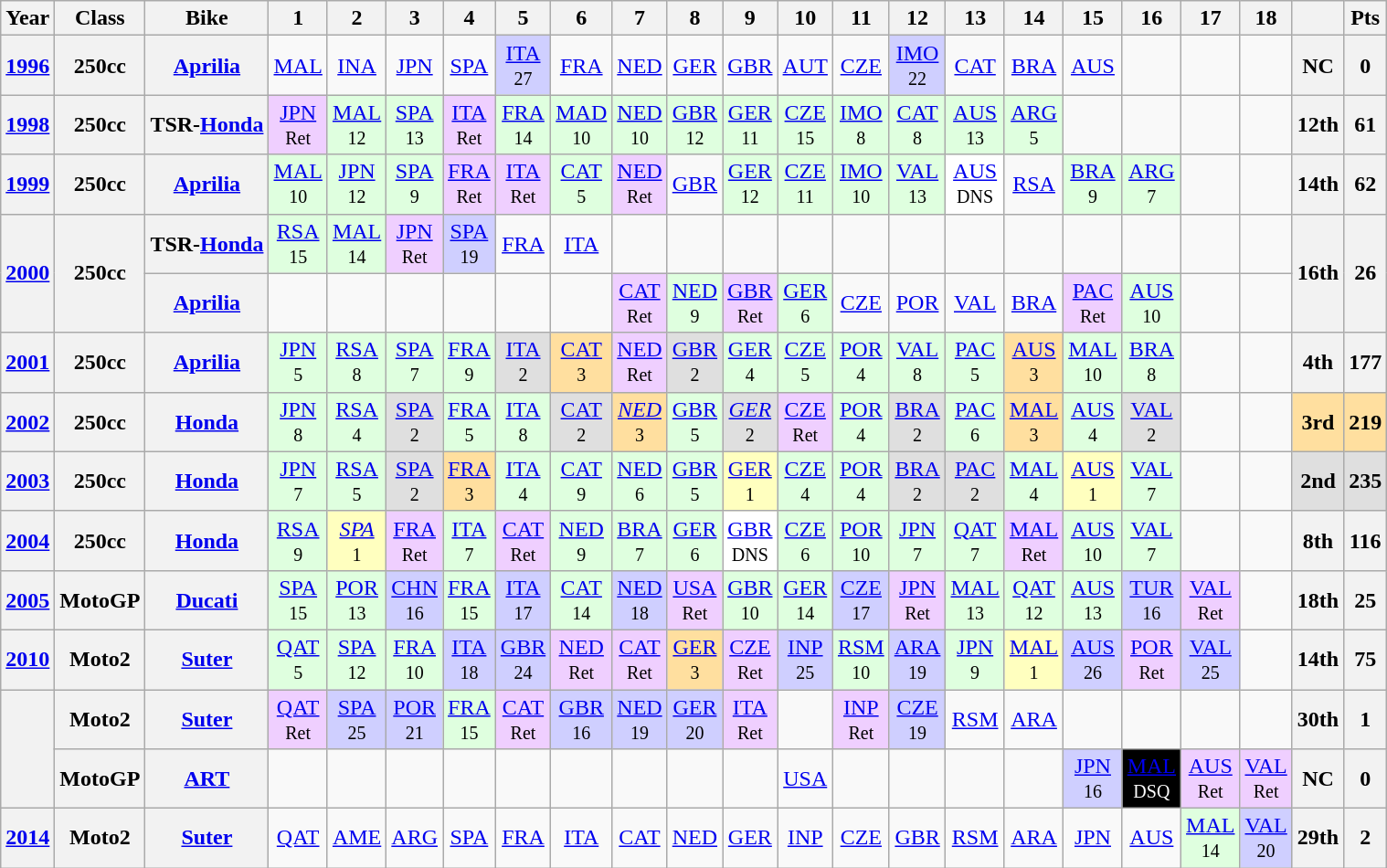<table class="wikitable" style="text-align:center">
<tr>
<th>Year</th>
<th>Class</th>
<th>Bike</th>
<th>1</th>
<th>2</th>
<th>3</th>
<th>4</th>
<th>5</th>
<th>6</th>
<th>7</th>
<th>8</th>
<th>9</th>
<th>10</th>
<th>11</th>
<th>12</th>
<th>13</th>
<th>14</th>
<th>15</th>
<th>16</th>
<th>17</th>
<th>18</th>
<th></th>
<th>Pts</th>
</tr>
<tr>
<th><a href='#'>1996</a></th>
<th>250cc</th>
<th><a href='#'>Aprilia</a></th>
<td><a href='#'>MAL</a></td>
<td><a href='#'>INA</a></td>
<td><a href='#'>JPN</a></td>
<td><a href='#'>SPA</a></td>
<td style="background:#CFCFFF;"><a href='#'>ITA</a><br><small>27</small></td>
<td><a href='#'>FRA</a></td>
<td><a href='#'>NED</a></td>
<td><a href='#'>GER</a></td>
<td><a href='#'>GBR</a></td>
<td><a href='#'>AUT</a></td>
<td><a href='#'>CZE</a></td>
<td style="background:#CFCFFF;"><a href='#'>IMO</a><br><small>22</small></td>
<td><a href='#'>CAT</a></td>
<td><a href='#'>BRA</a></td>
<td><a href='#'>AUS</a></td>
<td></td>
<td></td>
<td></td>
<th>NC</th>
<th>0</th>
</tr>
<tr>
<th><a href='#'>1998</a></th>
<th>250cc</th>
<th>TSR-<a href='#'>Honda</a></th>
<td style="background:#EFCFFF;"><a href='#'>JPN</a><br><small>Ret</small></td>
<td style="background:#DFFFDF;"><a href='#'>MAL</a><br><small>12</small></td>
<td style="background:#DFFFDF;"><a href='#'>SPA</a><br><small>13</small></td>
<td style="background:#EFCFFF;"><a href='#'>ITA</a><br><small>Ret</small></td>
<td style="background:#DFFFDF;"><a href='#'>FRA</a><br><small>14</small></td>
<td style="background:#DFFFDF;"><a href='#'>MAD</a><br><small>10</small></td>
<td style="background:#DFFFDF;"><a href='#'>NED</a><br><small>10</small></td>
<td style="background:#DFFFDF;"><a href='#'>GBR</a><br><small>12</small></td>
<td style="background:#DFFFDF;"><a href='#'>GER</a><br><small>11</small></td>
<td style="background:#DFFFDF;"><a href='#'>CZE</a><br><small>15</small></td>
<td style="background:#DFFFDF;"><a href='#'>IMO</a><br><small>8</small></td>
<td style="background:#DFFFDF;"><a href='#'>CAT</a><br><small>8</small></td>
<td style="background:#DFFFDF;"><a href='#'>AUS</a><br><small>13</small></td>
<td style="background:#DFFFDF;"><a href='#'>ARG</a><br><small>5</small></td>
<td></td>
<td></td>
<td></td>
<td></td>
<th>12th</th>
<th>61</th>
</tr>
<tr>
<th><a href='#'>1999</a></th>
<th>250cc</th>
<th><a href='#'>Aprilia</a></th>
<td style="background:#DFFFDF;"><a href='#'>MAL</a><br><small>10</small></td>
<td style="background:#DFFFDF;"><a href='#'>JPN</a><br><small>12</small></td>
<td style="background:#DFFFDF;"><a href='#'>SPA</a><br><small>9</small></td>
<td style="background:#EFCFFF;"><a href='#'>FRA</a><br><small>Ret</small></td>
<td style="background:#EFCFFF;"><a href='#'>ITA</a><br><small>Ret</small></td>
<td style="background:#DFFFDF;"><a href='#'>CAT</a><br><small>5</small></td>
<td style="background:#EFCFFF;"><a href='#'>NED</a><br><small>Ret</small></td>
<td><a href='#'>GBR</a></td>
<td style="background:#DFFFDF;"><a href='#'>GER</a><br><small>12</small></td>
<td style="background:#DFFFDF;"><a href='#'>CZE</a><br><small>11</small></td>
<td style="background:#DFFFDF;"><a href='#'>IMO</a><br><small>10</small></td>
<td style="background:#DFFFDF;"><a href='#'>VAL</a><br><small>13</small></td>
<td style="background:#FFFFFF;"><a href='#'>AUS</a><br><small>DNS</small></td>
<td><a href='#'>RSA</a></td>
<td style="background:#DFFFDF;"><a href='#'>BRA</a><br><small>9</small></td>
<td style="background:#DFFFDF;"><a href='#'>ARG</a><br><small>7</small></td>
<td></td>
<td></td>
<th>14th</th>
<th>62</th>
</tr>
<tr>
<th rowspan=2><a href='#'>2000</a></th>
<th rowspan=2>250cc</th>
<th>TSR-<a href='#'>Honda</a></th>
<td style="background:#DFFFDF;"><a href='#'>RSA</a><br><small>15</small></td>
<td style="background:#DFFFDF;"><a href='#'>MAL</a><br><small>14</small></td>
<td style="background:#EFCFFF;"><a href='#'>JPN</a><br><small>Ret</small></td>
<td style="background:#CFCFFF;"><a href='#'>SPA</a><br><small>19</small></td>
<td><a href='#'>FRA</a></td>
<td><a href='#'>ITA</a></td>
<td></td>
<td></td>
<td></td>
<td></td>
<td></td>
<td></td>
<td></td>
<td></td>
<td></td>
<td></td>
<td></td>
<td></td>
<th rowspan=2>16th</th>
<th rowspan=2>26</th>
</tr>
<tr>
<th><a href='#'>Aprilia</a></th>
<td></td>
<td></td>
<td></td>
<td></td>
<td></td>
<td></td>
<td style="background:#EFCFFF;"><a href='#'>CAT</a><br><small>Ret</small></td>
<td style="background:#DFFFDF;"><a href='#'>NED</a><br><small>9</small></td>
<td style="background:#EFCFFF;"><a href='#'>GBR</a><br><small>Ret</small></td>
<td style="background:#DFFFDF;"><a href='#'>GER</a><br><small>6</small></td>
<td><a href='#'>CZE</a></td>
<td><a href='#'>POR</a></td>
<td><a href='#'>VAL</a></td>
<td><a href='#'>BRA</a></td>
<td style="background:#EFCFFF;"><a href='#'>PAC</a><br><small>Ret</small></td>
<td style="background:#DFFFDF;"><a href='#'>AUS</a><br><small>10</small></td>
<td></td>
<td></td>
</tr>
<tr>
<th><a href='#'>2001</a></th>
<th>250cc</th>
<th><a href='#'>Aprilia</a></th>
<td style="background:#DFFFDF;"><a href='#'>JPN</a><br><small>5</small></td>
<td style="background:#DFFFDF;"><a href='#'>RSA</a><br><small>8</small></td>
<td style="background:#DFFFDF;"><a href='#'>SPA</a><br><small>7</small></td>
<td style="background:#DFFFDF;"><a href='#'>FRA</a><br><small>9</small></td>
<td style="background:#DFDFDF;"><a href='#'>ITA</a><br><small>2</small></td>
<td style="background:#FFDF9F;"><a href='#'>CAT</a><br><small>3</small></td>
<td style="background:#EFCFFF;"><a href='#'>NED</a><br><small>Ret</small></td>
<td style="background:#DFDFDF;"><a href='#'>GBR</a><br><small>2</small></td>
<td style="background:#DFFFDF;"><a href='#'>GER</a><br><small>4</small></td>
<td style="background:#DFFFDF;"><a href='#'>CZE</a><br><small>5</small></td>
<td style="background:#DFFFDF;"><a href='#'>POR</a><br><small>4</small></td>
<td style="background:#DFFFDF;"><a href='#'>VAL</a><br><small>8</small></td>
<td style="background:#DFFFDF;"><a href='#'>PAC</a><br><small>5</small></td>
<td style="background:#FFDF9F;"><a href='#'>AUS</a><br><small>3</small></td>
<td style="background:#DFFFDF;"><a href='#'>MAL</a><br><small>10</small></td>
<td style="background:#DFFFDF;"><a href='#'>BRA</a><br><small>8</small></td>
<td></td>
<td></td>
<th>4th</th>
<th>177</th>
</tr>
<tr>
<th><a href='#'>2002</a></th>
<th>250cc</th>
<th><a href='#'>Honda</a></th>
<td style="background:#DFFFDF;"><a href='#'>JPN</a><br><small>8</small></td>
<td style="background:#DFFFDF;"><a href='#'>RSA</a><br><small>4</small></td>
<td style="background:#DFDFDF;"><a href='#'>SPA</a><br><small>2</small></td>
<td style="background:#DFFFDF;"><a href='#'>FRA</a><br><small>5</small></td>
<td style="background:#DFFFDF;"><a href='#'>ITA</a><br><small>8</small></td>
<td style="background:#DFDFDF;"><a href='#'>CAT</a><br><small>2</small></td>
<td style="background:#FFDF9F;"><em><a href='#'>NED</a></em><br><small>3</small></td>
<td style="background:#DFFFDF;"><a href='#'>GBR</a><br><small>5</small></td>
<td style="background:#DFDFDF;"><em><a href='#'>GER</a></em><br><small>2</small></td>
<td style="background:#EFCFFF;"><a href='#'>CZE</a><br><small>Ret</small></td>
<td style="background:#DFFFDF;"><a href='#'>POR</a><br><small>4</small></td>
<td style="background:#DFDFDF;"><a href='#'>BRA</a><br><small>2</small></td>
<td style="background:#DFFFDF;"><a href='#'>PAC</a><br><small>6</small></td>
<td style="background:#FFDF9F;"><a href='#'>MAL</a><br><small>3</small></td>
<td style="background:#DFFFDF;"><a href='#'>AUS</a><br><small>4</small></td>
<td style="background:#DFDFDF;"><a href='#'>VAL</a><br><small>2</small></td>
<td></td>
<td></td>
<td style="background:#FFDF9F;"><strong>3rd</strong></td>
<td style="background:#FFDF9F;"><strong>219</strong></td>
</tr>
<tr>
<th><a href='#'>2003</a></th>
<th>250cc</th>
<th><a href='#'>Honda</a></th>
<td style="background:#DFFFDF;"><a href='#'>JPN</a><br><small>7</small></td>
<td style="background:#DFFFDF;"><a href='#'>RSA</a><br><small>5</small></td>
<td style="background:#DFDFDF;"><a href='#'>SPA</a><br><small>2</small></td>
<td style="background:#FFDF9F;"><a href='#'>FRA</a><br><small>3</small></td>
<td style="background:#DFFFDF;"><a href='#'>ITA</a><br><small>4</small></td>
<td style="background:#DFFFDF;"><a href='#'>CAT</a><br><small>9</small></td>
<td style="background:#DFFFDF;"><a href='#'>NED</a><br><small>6</small></td>
<td style="background:#DFFFDF;"><a href='#'>GBR</a><br><small>5</small></td>
<td style="background:#FFFFBF;"><a href='#'>GER</a><br><small>1</small></td>
<td style="background:#DFFFDF;"><a href='#'>CZE</a><br><small>4</small></td>
<td style="background:#DFFFDF;"><a href='#'>POR</a><br><small>4</small></td>
<td style="background:#DFDFDF;"><a href='#'>BRA</a><br><small>2</small></td>
<td style="background:#DFDFDF;"><a href='#'>PAC</a><br><small>2</small></td>
<td style="background:#DFFFDF;"><a href='#'>MAL</a><br><small>4</small></td>
<td style="background:#FFFFBF;"><a href='#'>AUS</a><br><small>1</small></td>
<td style="background:#DFFFDF;"><a href='#'>VAL</a><br><small>7</small></td>
<td></td>
<td></td>
<td style="background:#DFDFDF;"><strong>2nd</strong></td>
<td style="background:#DFDFDF;"><strong>235</strong></td>
</tr>
<tr>
<th><a href='#'>2004</a></th>
<th>250cc</th>
<th><a href='#'>Honda</a></th>
<td style="background:#DFFFDF;"><a href='#'>RSA</a><br><small>9</small></td>
<td style="background:#FFFFBF;"><em><a href='#'>SPA</a></em><br><small>1</small></td>
<td style="background:#EFCFFF;"><a href='#'>FRA</a><br><small>Ret</small></td>
<td style="background:#DFFFDF;"><a href='#'>ITA</a><br><small>7</small></td>
<td style="background:#EFCFFF;"><a href='#'>CAT</a><br><small>Ret</small></td>
<td style="background:#DFFFDF;"><a href='#'>NED</a><br><small>9</small></td>
<td style="background:#DFFFDF;"><a href='#'>BRA</a><br><small>7</small></td>
<td style="background:#DFFFDF;"><a href='#'>GER</a><br><small>6</small></td>
<td style="background:#FFFFFF;"><a href='#'>GBR</a><br><small>DNS</small></td>
<td style="background:#DFFFDF;"><a href='#'>CZE</a><br><small>6</small></td>
<td style="background:#DFFFDF;"><a href='#'>POR</a><br><small>10</small></td>
<td style="background:#DFFFDF;"><a href='#'>JPN</a><br><small>7</small></td>
<td style="background:#DFFFDF;"><a href='#'>QAT</a><br><small>7</small></td>
<td style="background:#EFCFFF;"><a href='#'>MAL</a><br><small>Ret</small></td>
<td style="background:#DFFFDF;"><a href='#'>AUS</a><br><small>10</small></td>
<td style="background:#DFFFDF;"><a href='#'>VAL</a><br><small>7</small></td>
<td></td>
<td></td>
<th>8th</th>
<th>116</th>
</tr>
<tr>
<th><a href='#'>2005</a></th>
<th>MotoGP</th>
<th><a href='#'>Ducati</a></th>
<td style="background:#DFFFDF;"><a href='#'>SPA</a><br><small>15</small></td>
<td style="background:#DFFFDF;"><a href='#'>POR</a><br><small>13</small></td>
<td style="background:#CFCFFF;"><a href='#'>CHN</a><br><small>16</small></td>
<td style="background:#DFFFDF;"><a href='#'>FRA</a><br><small>15</small></td>
<td style="background:#CFCFFF;"><a href='#'>ITA</a><br><small>17</small></td>
<td style="background:#DFFFDF;"><a href='#'>CAT</a><br><small>14</small></td>
<td style="background:#CFCFFF;"><a href='#'>NED</a><br><small>18</small></td>
<td style="background:#EFCFFF;"><a href='#'>USA</a><br><small>Ret</small></td>
<td style="background:#DFFFDF;"><a href='#'>GBR</a><br><small>10</small></td>
<td style="background:#DFFFDF;"><a href='#'>GER</a><br><small>14</small></td>
<td style="background:#CFCFFF;"><a href='#'>CZE</a><br><small>17</small></td>
<td style="background:#EFCFFF;"><a href='#'>JPN</a><br><small>Ret</small></td>
<td style="background:#DFFFDF;"><a href='#'>MAL</a><br><small>13</small></td>
<td style="background:#DFFFDF;"><a href='#'>QAT</a><br><small>12</small></td>
<td style="background:#DFFFDF;"><a href='#'>AUS</a><br><small>13</small></td>
<td style="background:#CFCFFF;"><a href='#'>TUR</a><br><small>16</small></td>
<td style="background:#EFCFFF;"><a href='#'>VAL</a><br><small>Ret</small></td>
<td></td>
<th>18th</th>
<th>25</th>
</tr>
<tr>
<th><a href='#'>2010</a></th>
<th>Moto2</th>
<th><a href='#'>Suter</a></th>
<td style="background:#DFFFDF;"><a href='#'>QAT</a><br><small>5</small></td>
<td style="background:#DFFFDF;"><a href='#'>SPA</a><br><small>12</small></td>
<td style="background:#DFFFDF;"><a href='#'>FRA</a><br><small>10</small></td>
<td style="background:#CFCFFF;"><a href='#'>ITA</a><br><small>18</small></td>
<td style="background:#CFCFFF;"><a href='#'>GBR</a><br><small>24</small></td>
<td style="background:#efcfff;"><a href='#'>NED</a><br><small>Ret</small></td>
<td style="background:#efcfff;"><a href='#'>CAT</a><br><small>Ret</small></td>
<td style="background:#FFDF9F;"><a href='#'>GER</a><br><small>3</small></td>
<td style="background:#efcfff;"><a href='#'>CZE</a><br><small>Ret</small></td>
<td style="background:#CFCFFF;"><a href='#'>INP</a><br><small>25</small></td>
<td style="background:#DFFFDF;"><a href='#'>RSM</a><br><small>10</small></td>
<td style="background:#CFCFFF;"><a href='#'>ARA</a><br><small>19</small></td>
<td style="background:#DFFFDF;"><a href='#'>JPN</a><br><small>9</small></td>
<td style="background:#FFFFBF;"><a href='#'>MAL</a><br><small>1</small></td>
<td style="background:#CFCFFF;"><a href='#'>AUS</a><br><small>26</small></td>
<td style="background:#efcfff;"><a href='#'>POR</a><br><small>Ret</small></td>
<td style="background:#CFCFFF;"><a href='#'>VAL</a><br><small>25</small></td>
<td></td>
<th>14th</th>
<th>75</th>
</tr>
<tr>
<th rowspan=2></th>
<th>Moto2</th>
<th><a href='#'>Suter</a></th>
<td style="background:#efcfff;"><a href='#'>QAT</a><br><small>Ret</small></td>
<td style="background:#cfcfff;"><a href='#'>SPA</a><br><small>25</small></td>
<td style="background:#cfcfff;"><a href='#'>POR</a><br><small>21</small></td>
<td style="background:#DFFFDF;"><a href='#'>FRA</a><br><small>15</small></td>
<td style="background:#efcfff;"><a href='#'>CAT</a><br><small>Ret</small></td>
<td style="background:#cfcfff;"><a href='#'>GBR</a><br><small>16</small></td>
<td style="background:#cfcfff;"><a href='#'>NED</a><br><small>19</small></td>
<td style="background:#cfcfff;"><a href='#'>GER</a><br><small>20</small></td>
<td style="background:#efcfff;"><a href='#'>ITA</a><br><small>Ret</small></td>
<td></td>
<td style="background:#efcfff;"><a href='#'>INP</a><br><small>Ret</small></td>
<td style="background:#cfcfff;"><a href='#'>CZE</a><br><small>19</small></td>
<td><a href='#'>RSM</a></td>
<td><a href='#'>ARA</a></td>
<td></td>
<td></td>
<td></td>
<td></td>
<th>30th</th>
<th>1</th>
</tr>
<tr>
<th>MotoGP</th>
<th><a href='#'>ART</a></th>
<td></td>
<td></td>
<td></td>
<td></td>
<td></td>
<td></td>
<td></td>
<td></td>
<td></td>
<td><a href='#'>USA</a></td>
<td></td>
<td></td>
<td></td>
<td></td>
<td style="background:#cfcfff;"><a href='#'>JPN</a><br><small>16</small></td>
<td style="background:black; color:white;"><a href='#'><span>MAL</span></a><br><small>DSQ</small></td>
<td style="background:#EFCFFF;"><a href='#'>AUS</a><br><small>Ret</small></td>
<td style="background:#EFCFFF;"><a href='#'>VAL</a><br><small>Ret</small></td>
<th>NC</th>
<th>0</th>
</tr>
<tr>
<th><a href='#'>2014</a></th>
<th>Moto2</th>
<th><a href='#'>Suter</a></th>
<td><a href='#'>QAT</a></td>
<td><a href='#'>AME</a></td>
<td><a href='#'>ARG</a></td>
<td><a href='#'>SPA</a></td>
<td><a href='#'>FRA</a></td>
<td><a href='#'>ITA</a></td>
<td><a href='#'>CAT</a></td>
<td><a href='#'>NED</a></td>
<td><a href='#'>GER</a></td>
<td><a href='#'>INP</a></td>
<td><a href='#'>CZE</a></td>
<td><a href='#'>GBR</a></td>
<td><a href='#'>RSM</a></td>
<td><a href='#'>ARA</a></td>
<td><a href='#'>JPN</a></td>
<td><a href='#'>AUS</a></td>
<td style="background:#DFFFDF;"><a href='#'>MAL</a><br><small>14</small></td>
<td style="background:#cfcfff;"><a href='#'>VAL</a><br><small>20</small></td>
<th>29th</th>
<th>2</th>
</tr>
</table>
